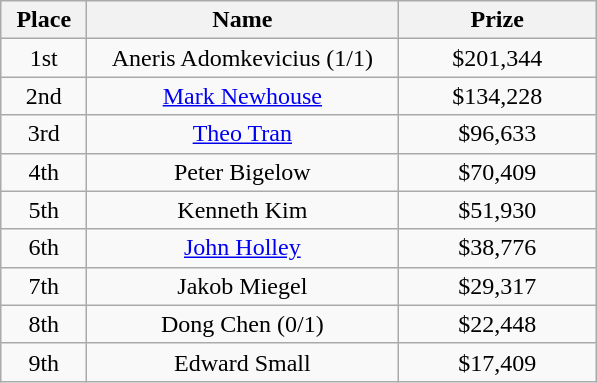<table class="wikitable">
<tr>
<th width="50">Place</th>
<th width="200">Name</th>
<th width="125">Prize</th>
</tr>
<tr>
<td align=center>1st</td>
<td align=center> Aneris Adomkevicius (1/1)</td>
<td align=center>$201,344</td>
</tr>
<tr>
<td align=center>2nd</td>
<td align=center> <a href='#'>Mark Newhouse</a></td>
<td align=center>$134,228</td>
</tr>
<tr>
<td align=center>3rd</td>
<td align=center> <a href='#'>Theo Tran</a></td>
<td align=center>$96,633</td>
</tr>
<tr>
<td align=center>4th</td>
<td align=center> Peter Bigelow</td>
<td align=center>$70,409</td>
</tr>
<tr>
<td align=center>5th</td>
<td align=center> Kenneth Kim</td>
<td align=center>$51,930</td>
</tr>
<tr>
<td align=center>6th</td>
<td align=center> <a href='#'>John Holley</a></td>
<td align=center>$38,776</td>
</tr>
<tr>
<td align=center>7th</td>
<td align=center> Jakob Miegel</td>
<td align=center>$29,317</td>
</tr>
<tr>
<td align=center>8th</td>
<td align=center> Dong Chen (0/1)</td>
<td align=center>$22,448</td>
</tr>
<tr>
<td align=center>9th</td>
<td align=center> Edward Small</td>
<td align=center>$17,409</td>
</tr>
</table>
